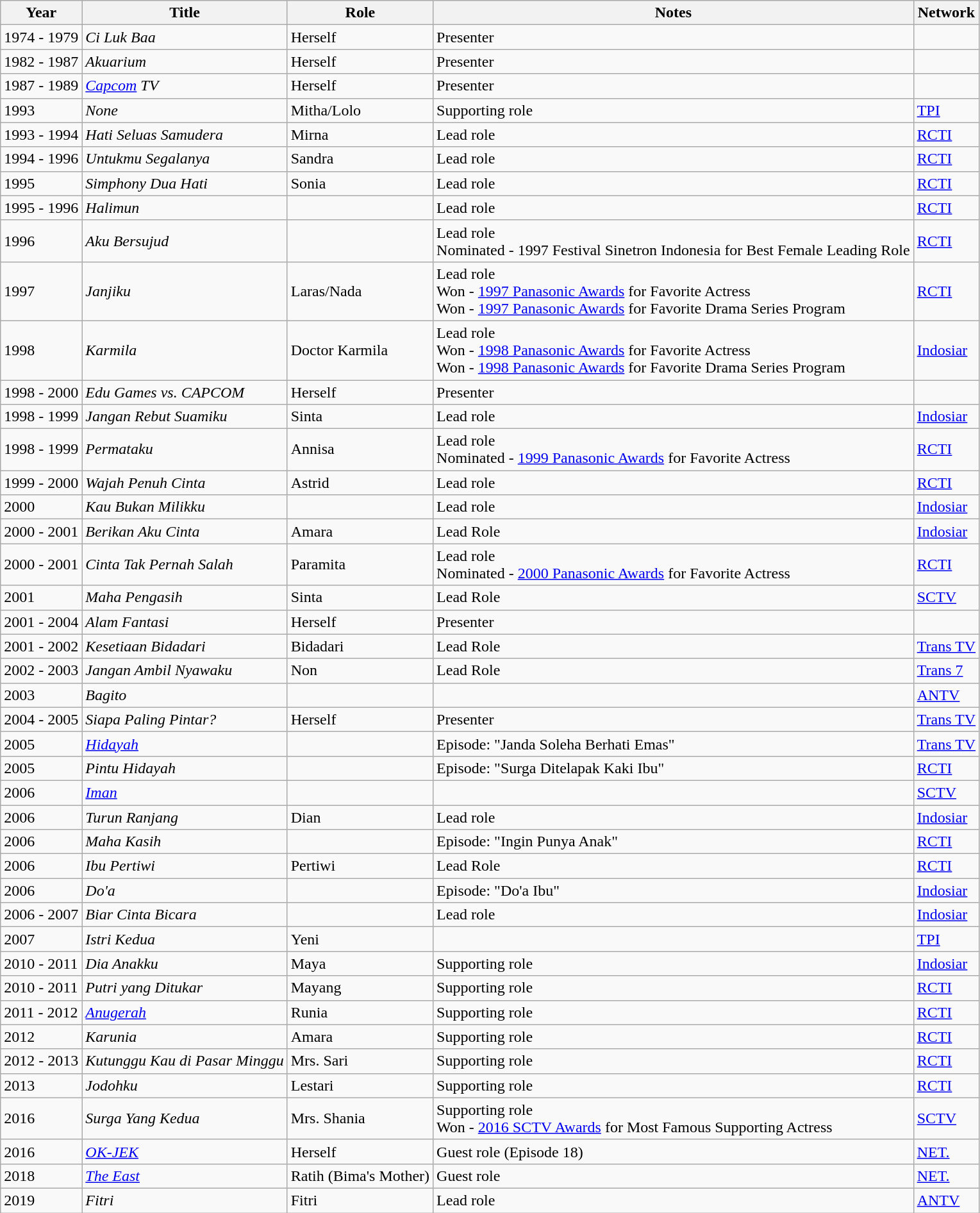<table class="wikitable">
<tr>
<th>Year</th>
<th>Title</th>
<th>Role</th>
<th>Notes</th>
<th>Network</th>
</tr>
<tr>
<td>1974 - 1979</td>
<td><em>Ci Luk Baa</em></td>
<td>Herself</td>
<td>Presenter</td>
<td></td>
</tr>
<tr>
<td>1982 - 1987</td>
<td><em>Akuarium</em></td>
<td>Herself</td>
<td>Presenter</td>
<td></td>
</tr>
<tr>
<td>1987 - 1989</td>
<td><em><a href='#'>Capcom</a> TV</em></td>
<td>Herself</td>
<td>Presenter</td>
<td></td>
</tr>
<tr>
<td>1993</td>
<td><em>None</em></td>
<td>Mitha/Lolo</td>
<td>Supporting role</td>
<td><a href='#'>TPI</a></td>
</tr>
<tr>
<td>1993 - 1994</td>
<td><em>Hati Seluas Samudera</em></td>
<td>Mirna</td>
<td>Lead role</td>
<td><a href='#'>RCTI</a></td>
</tr>
<tr>
<td>1994 - 1996</td>
<td><em>Untukmu Segalanya</em></td>
<td>Sandra</td>
<td>Lead role</td>
<td><a href='#'>RCTI</a></td>
</tr>
<tr>
<td>1995</td>
<td><em>Simphony Dua Hati</em></td>
<td>Sonia</td>
<td>Lead role</td>
<td><a href='#'>RCTI</a></td>
</tr>
<tr>
<td>1995 - 1996</td>
<td><em>Halimun</em></td>
<td></td>
<td>Lead role</td>
<td><a href='#'>RCTI</a></td>
</tr>
<tr>
<td>1996</td>
<td><em>Aku Bersujud</em></td>
<td></td>
<td>Lead role<br>Nominated - 1997 Festival Sinetron Indonesia for Best Female Leading Role</td>
<td><a href='#'>RCTI</a></td>
</tr>
<tr>
<td>1997</td>
<td><em>Janjiku</em></td>
<td>Laras/Nada</td>
<td>Lead role<br>Won - <a href='#'>1997 Panasonic Awards</a> for Favorite Actress<br>Won - <a href='#'>1997 Panasonic Awards</a> for Favorite Drama Series Program</td>
<td><a href='#'>RCTI</a></td>
</tr>
<tr>
<td>1998</td>
<td><em>Karmila</em></td>
<td>Doctor Karmila</td>
<td>Lead role<br>Won - <a href='#'>1998 Panasonic Awards</a> for Favorite Actress<br>Won - <a href='#'>1998 Panasonic Awards</a> for Favorite Drama Series Program</td>
<td><a href='#'>Indosiar</a></td>
</tr>
<tr>
<td>1998 - 2000</td>
<td><em>Edu Games vs. CAPCOM</em></td>
<td>Herself</td>
<td>Presenter</td>
<td></td>
</tr>
<tr>
<td>1998 - 1999</td>
<td><em>Jangan Rebut Suamiku</em></td>
<td>Sinta</td>
<td>Lead role</td>
<td><a href='#'>Indosiar</a></td>
</tr>
<tr>
<td>1998 - 1999</td>
<td><em>Permataku</em></td>
<td>Annisa</td>
<td>Lead role<br>Nominated  - <a href='#'>1999 Panasonic Awards</a> for Favorite Actress</td>
<td><a href='#'>RCTI</a></td>
</tr>
<tr>
<td>1999 - 2000</td>
<td><em>Wajah Penuh Cinta</em></td>
<td>Astrid</td>
<td>Lead role</td>
<td><a href='#'>RCTI</a></td>
</tr>
<tr>
<td>2000</td>
<td><em>Kau Bukan Milikku</em></td>
<td></td>
<td>Lead role</td>
<td><a href='#'>Indosiar</a></td>
</tr>
<tr>
<td>2000 - 2001</td>
<td><em>Berikan Aku Cinta</em></td>
<td>Amara</td>
<td>Lead Role</td>
<td><a href='#'>Indosiar</a></td>
</tr>
<tr>
<td>2000 - 2001</td>
<td><em>Cinta Tak Pernah Salah</em></td>
<td>Paramita</td>
<td>Lead role<br>Nominated - <a href='#'>2000 Panasonic Awards</a> for Favorite Actress</td>
<td><a href='#'>RCTI</a></td>
</tr>
<tr>
<td>2001</td>
<td><em>Maha Pengasih</em></td>
<td>Sinta</td>
<td>Lead Role</td>
<td><a href='#'>SCTV</a></td>
</tr>
<tr>
<td>2001 - 2004</td>
<td><em>Alam Fantasi</em></td>
<td>Herself</td>
<td>Presenter</td>
<td></td>
</tr>
<tr>
<td>2001 - 2002</td>
<td><em>Kesetiaan Bidadari</em></td>
<td>Bidadari</td>
<td>Lead Role</td>
<td><a href='#'>Trans TV</a></td>
</tr>
<tr>
<td>2002 - 2003</td>
<td><em>Jangan Ambil Nyawaku</em></td>
<td>Non</td>
<td>Lead Role</td>
<td><a href='#'>Trans 7</a></td>
</tr>
<tr>
<td>2003</td>
<td><em>Bagito</em></td>
<td></td>
<td></td>
<td><a href='#'>ANTV</a></td>
</tr>
<tr>
<td>2004 - 2005</td>
<td><em>Siapa Paling Pintar?</em></td>
<td>Herself</td>
<td>Presenter</td>
<td><a href='#'>Trans TV</a></td>
</tr>
<tr>
<td>2005</td>
<td><em><a href='#'>Hidayah</a></em></td>
<td></td>
<td>Episode: "Janda Soleha Berhati Emas"</td>
<td><a href='#'>Trans TV</a></td>
</tr>
<tr>
<td>2005</td>
<td><em>Pintu Hidayah</em></td>
<td></td>
<td>Episode: "Surga Ditelapak Kaki Ibu"</td>
<td><a href='#'>RCTI</a></td>
</tr>
<tr>
<td>2006</td>
<td><em><a href='#'>Iman</a></em></td>
<td></td>
<td></td>
<td><a href='#'>SCTV</a></td>
</tr>
<tr>
<td>2006</td>
<td><em>Turun Ranjang</em></td>
<td>Dian</td>
<td>Lead role</td>
<td><a href='#'>Indosiar</a></td>
</tr>
<tr>
<td>2006</td>
<td><em>Maha Kasih</em></td>
<td></td>
<td>Episode: "Ingin Punya Anak"</td>
<td><a href='#'>RCTI</a></td>
</tr>
<tr>
<td>2006</td>
<td><em>Ibu Pertiwi</em></td>
<td>Pertiwi</td>
<td>Lead Role</td>
<td><a href='#'>RCTI</a></td>
</tr>
<tr>
<td>2006</td>
<td><em>Do'a</em></td>
<td></td>
<td>Episode: "Do'a Ibu"</td>
<td><a href='#'>Indosiar</a></td>
</tr>
<tr>
<td>2006 - 2007</td>
<td><em>Biar Cinta Bicara</em></td>
<td></td>
<td>Lead role</td>
<td><a href='#'>Indosiar</a></td>
</tr>
<tr>
<td>2007</td>
<td><em>Istri Kedua</em></td>
<td>Yeni</td>
<td></td>
<td><a href='#'>TPI</a></td>
</tr>
<tr>
<td>2010 - 2011</td>
<td><em>Dia Anakku</em></td>
<td>Maya</td>
<td>Supporting role</td>
<td><a href='#'>Indosiar</a></td>
</tr>
<tr>
<td>2010 - 2011</td>
<td><em>Putri yang Ditukar</em></td>
<td>Mayang</td>
<td>Supporting role</td>
<td><a href='#'>RCTI</a></td>
</tr>
<tr>
<td>2011 - 2012</td>
<td><em><a href='#'>Anugerah</a></em></td>
<td>Runia</td>
<td>Supporting role</td>
<td><a href='#'>RCTI</a></td>
</tr>
<tr>
<td>2012</td>
<td><em>Karunia</em></td>
<td>Amara</td>
<td>Supporting role</td>
<td><a href='#'>RCTI</a></td>
</tr>
<tr>
<td>2012 - 2013</td>
<td><em>Kutunggu Kau di Pasar Minggu</em></td>
<td>Mrs. Sari</td>
<td>Supporting role</td>
<td><a href='#'>RCTI</a></td>
</tr>
<tr>
<td>2013</td>
<td><em>Jodohku</em></td>
<td>Lestari</td>
<td>Supporting role</td>
<td><a href='#'>RCTI</a></td>
</tr>
<tr>
<td>2016</td>
<td><em>Surga Yang Kedua</em></td>
<td>Mrs. Shania</td>
<td>Supporting role<br>Won - <a href='#'>2016 SCTV Awards</a> for Most Famous Supporting Actress</td>
<td><a href='#'>SCTV</a></td>
</tr>
<tr>
<td>2016</td>
<td><em><a href='#'>OK-JEK</a></em></td>
<td>Herself</td>
<td>Guest role (Episode 18)</td>
<td><a href='#'>NET.</a></td>
</tr>
<tr>
<td>2018</td>
<td><em><a href='#'>The East</a></em></td>
<td>Ratih (Bima's Mother)</td>
<td>Guest role</td>
<td><a href='#'>NET.</a></td>
</tr>
<tr>
<td>2019</td>
<td><em>Fitri</em></td>
<td>Fitri</td>
<td>Lead role</td>
<td><a href='#'>ANTV</a></td>
</tr>
</table>
